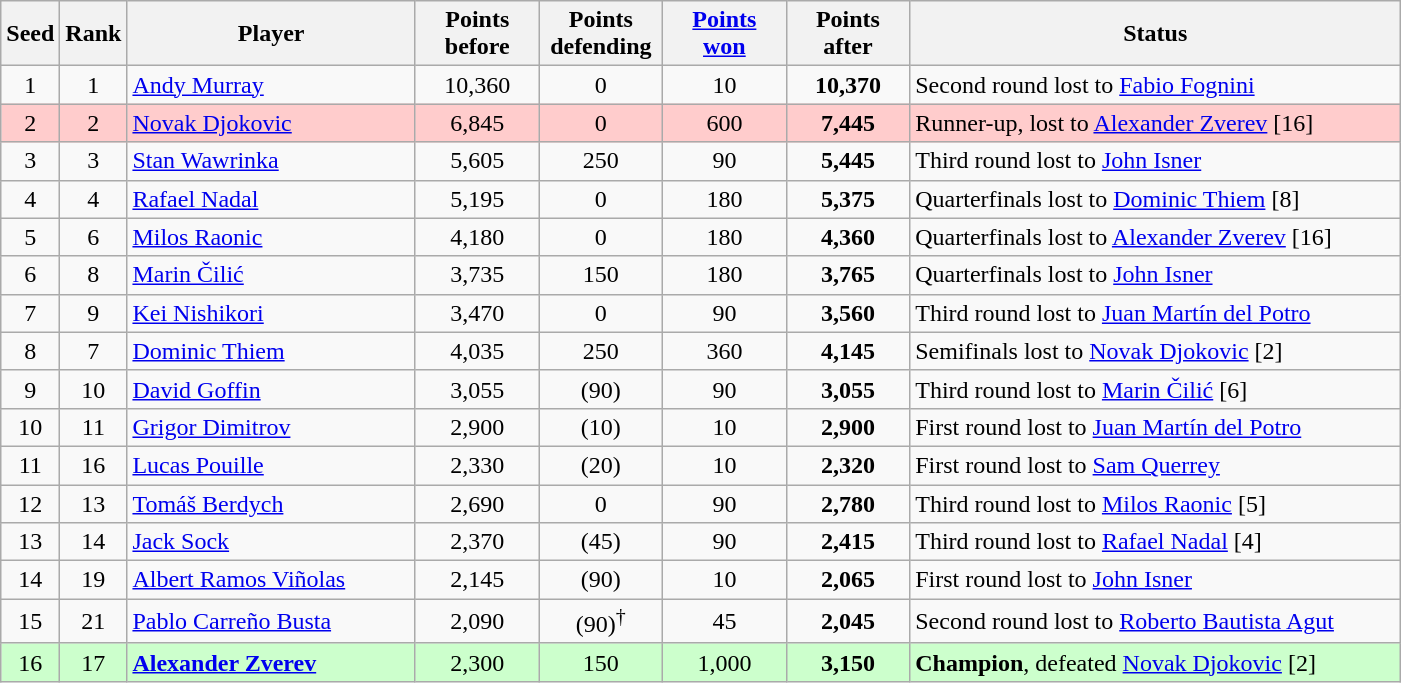<table class="wikitable sortable">
<tr>
<th style="width:30px;">Seed</th>
<th style="width:30px;">Rank</th>
<th style="width:185px;">Player</th>
<th style="width:75px;">Points before</th>
<th style="width:75px;">Points defending</th>
<th style="width:75px;"><a href='#'>Points won</a></th>
<th style="width:75px;">Points after</th>
<th style="width:320px;">Status</th>
</tr>
<tr>
<td style="text-align:center;">1</td>
<td style="text-align:center;">1</td>
<td> <a href='#'>Andy Murray</a></td>
<td style="text-align:center;">10,360</td>
<td style="text-align:center;">0</td>
<td style="text-align:center;">10</td>
<td style="text-align:center;"><strong>10,370</strong></td>
<td>Second round lost to  <a href='#'>Fabio Fognini</a></td>
</tr>
<tr style="background:#fcc;">
<td style="text-align:center;">2</td>
<td style="text-align:center;">2</td>
<td> <a href='#'>Novak Djokovic</a></td>
<td style="text-align:center;">6,845</td>
<td style="text-align:center;">0</td>
<td style="text-align:center;">600</td>
<td style="text-align:center;"><strong>7,445</strong></td>
<td>Runner-up, lost to  <a href='#'>Alexander Zverev</a> [16]</td>
</tr>
<tr>
<td style="text-align:center;">3</td>
<td style="text-align:center;">3</td>
<td> <a href='#'>Stan Wawrinka</a></td>
<td style="text-align:center;">5,605</td>
<td style="text-align:center;">250</td>
<td style="text-align:center;">90</td>
<td style="text-align:center;"><strong>5,445</strong></td>
<td>Third round lost to  <a href='#'>John Isner</a></td>
</tr>
<tr>
<td style="text-align:center;">4</td>
<td style="text-align:center;">4</td>
<td> <a href='#'>Rafael Nadal</a></td>
<td style="text-align:center;">5,195</td>
<td style="text-align:center;">0</td>
<td style="text-align:center;">180</td>
<td style="text-align:center;"><strong>5,375</strong></td>
<td>Quarterfinals lost to  <a href='#'>Dominic Thiem</a> [8]</td>
</tr>
<tr>
<td style="text-align:center;">5</td>
<td style="text-align:center;">6</td>
<td> <a href='#'>Milos Raonic</a></td>
<td style="text-align:center;">4,180</td>
<td style="text-align:center;">0</td>
<td style="text-align:center;">180</td>
<td style="text-align:center;"><strong>4,360</strong></td>
<td>Quarterfinals lost to  <a href='#'>Alexander Zverev</a> [16]</td>
</tr>
<tr>
<td style="text-align:center;">6</td>
<td style="text-align:center;">8</td>
<td> <a href='#'>Marin Čilić</a></td>
<td style="text-align:center;">3,735</td>
<td style="text-align:center;">150</td>
<td style="text-align:center;">180</td>
<td style="text-align:center;"><strong>3,765</strong></td>
<td>Quarterfinals lost to  <a href='#'>John Isner</a></td>
</tr>
<tr>
<td style="text-align:center;">7</td>
<td style="text-align:center;">9</td>
<td> <a href='#'>Kei Nishikori</a></td>
<td style="text-align:center;">3,470</td>
<td style="text-align:center;">0</td>
<td style="text-align:center;">90</td>
<td style="text-align:center;"><strong>3,560</strong></td>
<td>Third round lost to  <a href='#'>Juan Martín del Potro</a></td>
</tr>
<tr>
<td style="text-align:center;">8</td>
<td style="text-align:center;">7</td>
<td> <a href='#'>Dominic Thiem</a></td>
<td style="text-align:center;">4,035</td>
<td style="text-align:center;">250</td>
<td style="text-align:center;">360</td>
<td style="text-align:center;"><strong>4,145</strong></td>
<td>Semifinals lost to  <a href='#'>Novak Djokovic</a> [2]</td>
</tr>
<tr>
<td style="text-align:center;">9</td>
<td style="text-align:center;">10</td>
<td> <a href='#'>David Goffin</a></td>
<td style="text-align:center;">3,055</td>
<td style="text-align:center;">(90)</td>
<td style="text-align:center;">90</td>
<td style="text-align:center;"><strong>3,055</strong></td>
<td>Third round lost to  <a href='#'>Marin Čilić</a> [6]</td>
</tr>
<tr>
<td style="text-align:center;">10</td>
<td style="text-align:center;">11</td>
<td> <a href='#'>Grigor Dimitrov</a></td>
<td style="text-align:center;">2,900</td>
<td style="text-align:center;">(10)</td>
<td style="text-align:center;">10</td>
<td style="text-align:center;"><strong>2,900</strong></td>
<td>First round lost to  <a href='#'>Juan Martín del Potro</a></td>
</tr>
<tr>
<td style="text-align:center;">11</td>
<td style="text-align:center;">16</td>
<td> <a href='#'>Lucas Pouille</a></td>
<td style="text-align:center;">2,330</td>
<td style="text-align:center;">(20)</td>
<td style="text-align:center;">10</td>
<td style="text-align:center;"><strong>2,320</strong></td>
<td>First round lost to  <a href='#'>Sam Querrey</a></td>
</tr>
<tr>
<td style="text-align:center;">12</td>
<td style="text-align:center;">13</td>
<td> <a href='#'>Tomáš Berdych</a></td>
<td style="text-align:center;">2,690</td>
<td style="text-align:center;">0</td>
<td style="text-align:center;">90</td>
<td style="text-align:center;"><strong>2,780</strong></td>
<td>Third round lost to  <a href='#'>Milos Raonic</a> [5]</td>
</tr>
<tr>
<td style="text-align:center;">13</td>
<td style="text-align:center;">14</td>
<td> <a href='#'>Jack Sock</a></td>
<td style="text-align:center;">2,370</td>
<td style="text-align:center;">(45)</td>
<td style="text-align:center;">90</td>
<td style="text-align:center;"><strong>2,415</strong></td>
<td>Third round lost to  <a href='#'>Rafael Nadal</a> [4]</td>
</tr>
<tr>
<td style="text-align:center;">14</td>
<td style="text-align:center;">19</td>
<td> <a href='#'>Albert Ramos Viñolas</a></td>
<td style="text-align:center;">2,145</td>
<td style="text-align:center;">(90)</td>
<td style="text-align:center;">10</td>
<td style="text-align:center;"><strong>2,065</strong></td>
<td>First round lost to  <a href='#'>John Isner</a></td>
</tr>
<tr>
<td style="text-align:center;">15</td>
<td style="text-align:center;">21</td>
<td> <a href='#'>Pablo Carreño Busta</a></td>
<td style="text-align:center;">2,090</td>
<td style="text-align:center;">(90)<sup>†</sup></td>
<td style="text-align:center;">45</td>
<td style="text-align:center;"><strong>2,045</strong></td>
<td>Second round lost to  <a href='#'>Roberto Bautista Agut</a></td>
</tr>
<tr style="background:#cfc;">
<td style="text-align:center;">16</td>
<td style="text-align:center;">17</td>
<td> <strong><a href='#'>Alexander Zverev</a></strong></td>
<td style="text-align:center;">2,300</td>
<td style="text-align:center;">150</td>
<td style="text-align:center;">1,000</td>
<td style="text-align:center;"><strong>3,150</strong></td>
<td><strong>Champion</strong>, defeated  <a href='#'>Novak Djokovic</a> [2]</td>
</tr>
</table>
